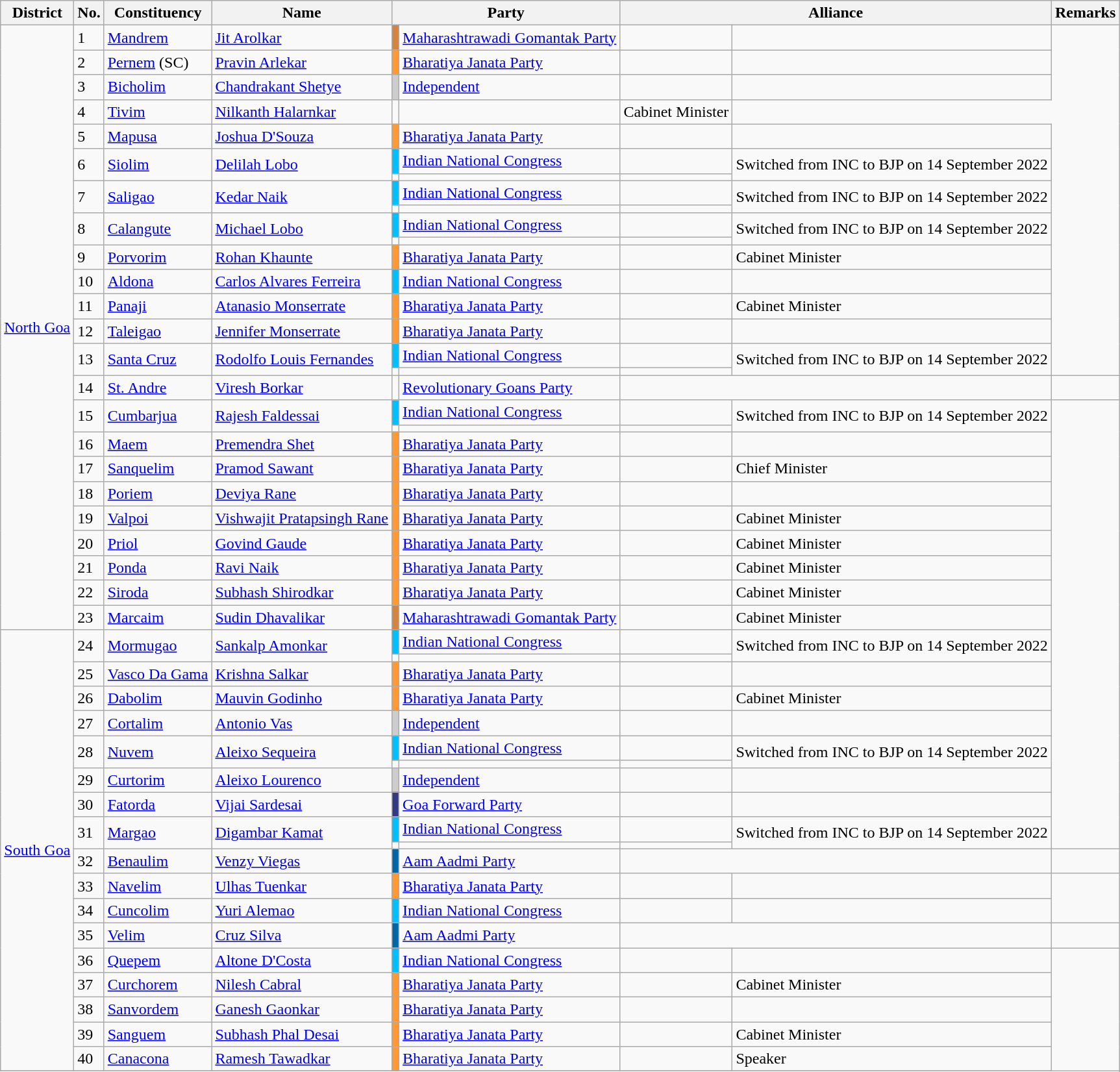<table class="wikitable sortable">
<tr>
<th>District</th>
<th>No.</th>
<th>Constituency</th>
<th>Name</th>
<th colspan="2">Party</th>
<th colspan=2>Alliance</th>
<th>Remarks</th>
</tr>
<tr>
<td rowspan="28"><a href='#'>North Goa</a></td>
<td>1</td>
<td><a href='#'>Mandrem</a></td>
<td><a href='#'>Jit Arolkar</a></td>
<td bgcolor=#D38540></td>
<td><a href='#'>Maharashtrawadi Gomantak Party</a></td>
<td></td>
<td></td>
</tr>
<tr>
<td>2</td>
<td><a href='#'>Pernem</a> (SC)</td>
<td><a href='#'>Pravin Arlekar</a></td>
<td bgcolor=#FF9933></td>
<td><a href='#'>Bharatiya Janata Party</a></td>
<td></td>
<td></td>
</tr>
<tr>
<td>3</td>
<td><a href='#'>Bicholim</a></td>
<td><a href='#'>Chandrakant Shetye</a></td>
<td bgcolor=#CDCDCD></td>
<td><a href='#'>Independent</a></td>
<td></td>
<td></td>
</tr>
<tr>
<td>4</td>
<td><a href='#'>Tivim</a></td>
<td><a href='#'>Nilkanth Halarnkar</a></td>
<td></td>
<td></td>
<td>Cabinet Minister</td>
</tr>
<tr>
<td>5</td>
<td><a href='#'>Mapusa</a></td>
<td><a href='#'>Joshua D'Souza</a></td>
<td bgcolor=#FF9933></td>
<td><a href='#'>Bharatiya Janata Party</a></td>
<td></td>
<td></td>
</tr>
<tr>
<td rowspan="2">6</td>
<td rowspan="2"><a href='#'>Siolim</a></td>
<td rowspan="2"><a href='#'>Delilah Lobo</a></td>
<td bgcolor=#00BFFF></td>
<td><a href='#'>Indian National Congress</a></td>
<td></td>
<td rowspan="2">Switched from INC to BJP on 14 September 2022</td>
</tr>
<tr>
<td></td>
<td></td>
</tr>
<tr>
<td rowspan="2">7</td>
<td rowspan="2"><a href='#'>Saligao</a></td>
<td rowspan="2"><a href='#'>Kedar Naik</a></td>
<td bgcolor="#00BFFF"></td>
<td><a href='#'>Indian National Congress</a></td>
<td></td>
<td rowspan="2">Switched from INC to BJP on 14 September 2022</td>
</tr>
<tr>
<td></td>
<td></td>
</tr>
<tr>
<td rowspan="2">8</td>
<td rowspan="2"><a href='#'>Calangute</a></td>
<td rowspan="2"><a href='#'>Michael Lobo</a></td>
<td bgcolor="#00BFFF"></td>
<td><a href='#'>Indian National Congress</a></td>
<td></td>
<td rowspan="2">Switched from INC to BJP on 14 September 2022</td>
</tr>
<tr>
<td></td>
<td></td>
</tr>
<tr>
<td>9</td>
<td><a href='#'>Porvorim</a></td>
<td><a href='#'>Rohan Khaunte</a></td>
<td bgcolor=#FF9933></td>
<td><a href='#'>Bharatiya Janata Party</a></td>
<td></td>
<td>Cabinet Minister</td>
</tr>
<tr>
<td>10</td>
<td><a href='#'>Aldona</a></td>
<td><a href='#'>Carlos Alvares Ferreira</a></td>
<td bgcolor=#00BFFF></td>
<td><a href='#'>Indian National Congress</a></td>
<td></td>
<td></td>
</tr>
<tr>
<td>11</td>
<td><a href='#'>Panaji</a></td>
<td><a href='#'>Atanasio Monserrate</a></td>
<td bgcolor=#FF9933></td>
<td><a href='#'>Bharatiya Janata Party</a></td>
<td></td>
<td>Cabinet Minister</td>
</tr>
<tr>
<td>12</td>
<td><a href='#'>Taleigao</a></td>
<td><a href='#'>Jennifer Monserrate</a></td>
<td bgcolor=#FF9933></td>
<td><a href='#'>Bharatiya Janata Party</a></td>
<td></td>
<td></td>
</tr>
<tr>
<td rowspan="2">13</td>
<td rowspan="2"><a href='#'>Santa Cruz</a></td>
<td rowspan="2"><a href='#'>Rodolfo Louis Fernandes</a></td>
<td bgcolor=#00BFFF></td>
<td><a href='#'>Indian National Congress</a></td>
<td></td>
<td rowspan="2">Switched from INC to BJP on 14 September 2022</td>
</tr>
<tr>
<td></td>
<td></td>
</tr>
<tr>
<td>14</td>
<td><a href='#'>St. Andre</a></td>
<td><a href='#'>Viresh Borkar</a></td>
<td></td>
<td><a href='#'>Revolutionary Goans Party</a></td>
<td colspan=2></td>
<td></td>
</tr>
<tr>
<td rowspan="2">15</td>
<td rowspan="2"><a href='#'>Cumbarjua</a></td>
<td rowspan="2"><a href='#'>Rajesh Faldessai</a></td>
<td bgcolor=#00BFFF></td>
<td><a href='#'>Indian National Congress</a></td>
<td></td>
<td rowspan="2">Switched from INC to BJP on 14 September 2022</td>
</tr>
<tr>
<td></td>
<td></td>
</tr>
<tr>
<td>16</td>
<td><a href='#'>Maem</a></td>
<td><a href='#'>Premendra Shet</a></td>
<td bgcolor=#FF9933></td>
<td><a href='#'>Bharatiya Janata Party</a></td>
<td></td>
<td></td>
</tr>
<tr>
<td>17</td>
<td><a href='#'>Sanquelim</a></td>
<td><a href='#'>Pramod Sawant</a></td>
<td bgcolor=#FF9933></td>
<td><a href='#'>Bharatiya Janata Party</a></td>
<td></td>
<td>Chief Minister</td>
</tr>
<tr>
<td>18</td>
<td><a href='#'>Poriem</a></td>
<td><a href='#'>Deviya Rane</a></td>
<td bgcolor=#FF9933></td>
<td><a href='#'>Bharatiya Janata Party</a></td>
<td></td>
<td></td>
</tr>
<tr>
<td>19</td>
<td><a href='#'>Valpoi</a></td>
<td><a href='#'>Vishwajit Pratapsingh Rane</a></td>
<td bgcolor=#FF9933></td>
<td><a href='#'>Bharatiya Janata Party</a></td>
<td></td>
<td>Cabinet Minister</td>
</tr>
<tr>
<td>20</td>
<td><a href='#'>Priol</a></td>
<td><a href='#'>Govind Gaude</a></td>
<td bgcolor=#FF9933></td>
<td><a href='#'>Bharatiya Janata Party</a></td>
<td></td>
<td>Cabinet Minister</td>
</tr>
<tr>
<td>21</td>
<td><a href='#'>Ponda</a></td>
<td><a href='#'>Ravi Naik</a></td>
<td bgcolor=#FF9933></td>
<td><a href='#'>Bharatiya Janata Party</a></td>
<td></td>
<td>Cabinet Minister</td>
</tr>
<tr>
<td>22</td>
<td><a href='#'>Siroda</a></td>
<td><a href='#'>Subhash Shirodkar</a></td>
<td bgcolor=#FF9933></td>
<td><a href='#'>Bharatiya Janata Party</a></td>
<td></td>
<td>Cabinet Minister</td>
</tr>
<tr>
<td>23</td>
<td><a href='#'>Marcaim</a></td>
<td><a href='#'>Sudin Dhavalikar</a></td>
<td bgcolor=#D38540></td>
<td><a href='#'>Maharashtrawadi Gomantak Party</a></td>
<td></td>
<td>Cabinet Minister</td>
</tr>
<tr>
<td rowspan="20"><a href='#'>South Goa</a></td>
<td rowspan="2">24</td>
<td rowspan="2"><a href='#'>Mormugao</a></td>
<td rowspan="2"><a href='#'>Sankalp Amonkar</a></td>
<td bgcolor=#00BFFF></td>
<td><a href='#'>Indian National Congress</a></td>
<td></td>
<td rowspan="2">Switched from INC to BJP on 14 September 2022</td>
</tr>
<tr>
<td></td>
<td></td>
</tr>
<tr>
<td>25</td>
<td><a href='#'>Vasco Da Gama</a></td>
<td><a href='#'>Krishna Salkar</a></td>
<td bgcolor=#FF9933></td>
<td><a href='#'>Bharatiya Janata Party</a></td>
<td></td>
<td></td>
</tr>
<tr>
<td>26</td>
<td><a href='#'>Dabolim</a></td>
<td><a href='#'>Mauvin Godinho</a></td>
<td bgcolor=#FF9933></td>
<td><a href='#'>Bharatiya Janata Party</a></td>
<td></td>
<td>Cabinet Minister</td>
</tr>
<tr>
<td>27</td>
<td><a href='#'>Cortalim</a></td>
<td><a href='#'>Antonio Vas</a></td>
<td bgcolor=#CDCDCD></td>
<td><a href='#'>Independent</a></td>
<td></td>
<td></td>
</tr>
<tr>
<td rowspan="2">28</td>
<td rowspan="2"><a href='#'>Nuvem</a></td>
<td rowspan="2"><a href='#'>Aleixo Sequeira</a></td>
<td bgcolor=#00BFFF></td>
<td><a href='#'>Indian National Congress</a></td>
<td></td>
<td rowspan="2">Switched from INC to BJP on 14 September 2022</td>
</tr>
<tr>
<td></td>
<td></td>
</tr>
<tr>
<td>29</td>
<td><a href='#'>Curtorim</a></td>
<td><a href='#'>Aleixo Lourenco</a></td>
<td bgcolor=#CDCDCD></td>
<td><a href='#'>Independent</a></td>
<td></td>
<td></td>
</tr>
<tr>
<td>30</td>
<td><a href='#'>Fatorda</a></td>
<td><a href='#'>Vijai Sardesai</a></td>
<td bgcolor=#353982></td>
<td><a href='#'>Goa Forward Party</a></td>
<td></td>
<td></td>
</tr>
<tr>
<td rowspan="2">31</td>
<td rowspan="2"><a href='#'>Margao</a></td>
<td rowspan="2"><a href='#'>Digambar Kamat</a></td>
<td bgcolor=#00BFFF></td>
<td><a href='#'>Indian National Congress</a></td>
<td></td>
<td rowspan="2">Switched from INC to BJP on 14 September 2022</td>
</tr>
<tr>
<td></td>
<td></td>
</tr>
<tr>
<td>32</td>
<td><a href='#'>Benaulim</a></td>
<td><a href='#'>Venzy Viegas</a></td>
<td bgcolor=#0066A4></td>
<td><a href='#'>Aam Aadmi Party</a></td>
<td colspan=2></td>
<td></td>
</tr>
<tr>
<td>33</td>
<td><a href='#'>Navelim</a></td>
<td><a href='#'>Ulhas Tuenkar</a></td>
<td bgcolor=#FF9933></td>
<td><a href='#'>Bharatiya Janata Party</a></td>
<td></td>
<td></td>
</tr>
<tr>
<td>34</td>
<td><a href='#'>Cuncolim</a></td>
<td><a href='#'>Yuri Alemao</a></td>
<td bgcolor=#00BFFF></td>
<td><a href='#'>Indian National Congress</a></td>
<td></td>
<td></td>
</tr>
<tr>
<td>35</td>
<td><a href='#'>Velim</a></td>
<td><a href='#'>Cruz Silva</a></td>
<td bgcolor=#0066A4></td>
<td><a href='#'>Aam Aadmi Party</a></td>
<td colspan=2></td>
<td></td>
</tr>
<tr>
<td>36</td>
<td><a href='#'>Quepem</a></td>
<td><a href='#'>Altone D'Costa</a></td>
<td bgcolor=#00BFFF></td>
<td><a href='#'>Indian National Congress</a></td>
<td></td>
<td></td>
</tr>
<tr>
<td>37</td>
<td><a href='#'>Curchorem</a></td>
<td><a href='#'>Nilesh Cabral</a></td>
<td bgcolor=#FF9933></td>
<td><a href='#'>Bharatiya Janata Party</a></td>
<td></td>
<td>Cabinet Minister</td>
</tr>
<tr>
<td>38</td>
<td><a href='#'>Sanvordem</a></td>
<td><a href='#'>Ganesh Gaonkar</a></td>
<td bgcolor=#FF9933></td>
<td><a href='#'>Bharatiya Janata Party</a></td>
<td></td>
<td></td>
</tr>
<tr>
<td>39</td>
<td><a href='#'>Sanguem</a></td>
<td><a href='#'>Subhash Phal Desai</a></td>
<td bgcolor=#FF9933></td>
<td><a href='#'>Bharatiya Janata Party</a></td>
<td></td>
<td>Cabinet Minister</td>
</tr>
<tr>
<td>40</td>
<td><a href='#'>Canacona</a></td>
<td><a href='#'>Ramesh Tawadkar</a></td>
<td bgcolor=#FF9933></td>
<td><a href='#'>Bharatiya Janata Party</a></td>
<td></td>
<td>Speaker</td>
</tr>
<tr>
</tr>
</table>
